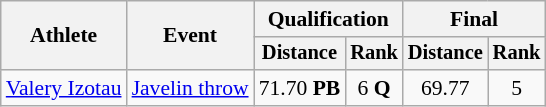<table class="wikitable" style="font-size:90%">
<tr>
<th rowspan=2>Athlete</th>
<th rowspan=2>Event</th>
<th colspan=2>Qualification</th>
<th colspan=2>Final</th>
</tr>
<tr style="font-size:95%">
<th>Distance</th>
<th>Rank</th>
<th>Distance</th>
<th>Rank</th>
</tr>
<tr align=center>
<td align=left><a href='#'>Valery Izotau</a></td>
<td align=left><a href='#'>Javelin throw</a></td>
<td>71.70	<strong>PB</strong></td>
<td>6 <strong>Q</strong></td>
<td>69.77</td>
<td>5</td>
</tr>
</table>
